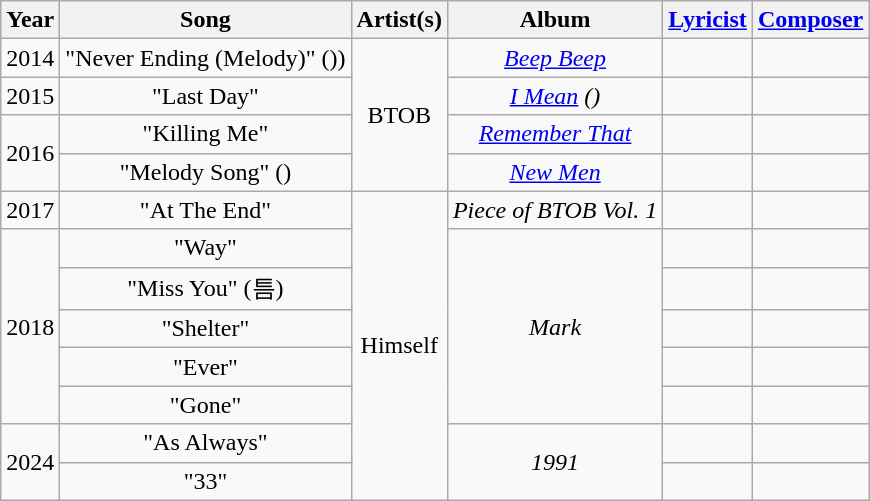<table class="wikitable sortable" style="text-align:center">
<tr>
<th scope="col">Year</th>
<th>Song</th>
<th>Artist(s)</th>
<th>Album</th>
<th scope="col"><a href='#'>Lyricist</a></th>
<th scope="col"><a href='#'>Composer</a></th>
</tr>
<tr>
<td>2014</td>
<td>"Never Ending (Melody)" ())</td>
<td rowspan="4">BTOB</td>
<td><em><a href='#'>Beep Beep</a></em></td>
<td></td>
<td></td>
</tr>
<tr>
<td>2015</td>
<td>"Last Day"</td>
<td><em><a href='#'>I Mean</a> ()</em></td>
<td></td>
<td></td>
</tr>
<tr>
<td rowspan="2">2016</td>
<td>"Killing Me"</td>
<td><em><a href='#'>Remember That</a></em></td>
<td></td>
<td></td>
</tr>
<tr>
<td>"Melody Song" ()</td>
<td><em><a href='#'>New Men</a></em></td>
<td></td>
<td></td>
</tr>
<tr>
<td>2017</td>
<td>"At The End"</td>
<td rowspan="8">Himself</td>
<td><em>Piece of BTOB Vol. 1</em></td>
<td></td>
<td></td>
</tr>
<tr>
<td rowspan="5">2018</td>
<td>"Way"</td>
<td rowspan="5"><em>Mark</em></td>
<td></td>
<td></td>
</tr>
<tr>
<td>"Miss You" (틈)</td>
<td></td>
<td></td>
</tr>
<tr>
<td>"Shelter"</td>
<td></td>
<td></td>
</tr>
<tr>
<td>"Ever"</td>
<td></td>
<td></td>
</tr>
<tr>
<td>"Gone"</td>
<td></td>
<td></td>
</tr>
<tr>
<td rowspan="2">2024</td>
<td>"As Always"</td>
<td rowspan="2"><em>1991</em></td>
<td></td>
<td></td>
</tr>
<tr>
<td>"33"</td>
<td></td>
<td></td>
</tr>
</table>
